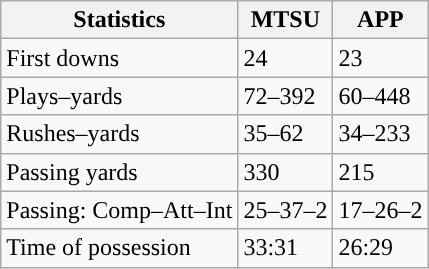<table class="wikitable">
<tr>
<th>Statistics</th>
<th>MTSU</th>
<th>APP</th>
</tr>
<tr>
<td>First downs</td>
<td>24</td>
<td>23</td>
</tr>
<tr>
<td>Plays–yards</td>
<td>72–392</td>
<td>60–448</td>
</tr>
<tr>
<td>Rushes–yards</td>
<td>35–62</td>
<td>34–233</td>
</tr>
<tr>
<td>Passing yards</td>
<td>330</td>
<td>215</td>
</tr>
<tr>
<td>Passing: Comp–Att–Int</td>
<td>25–37–2</td>
<td>17–26–2</td>
</tr>
<tr>
<td>Time of possession</td>
<td>33:31</td>
<td>26:29</td>
</tr>
</table>
